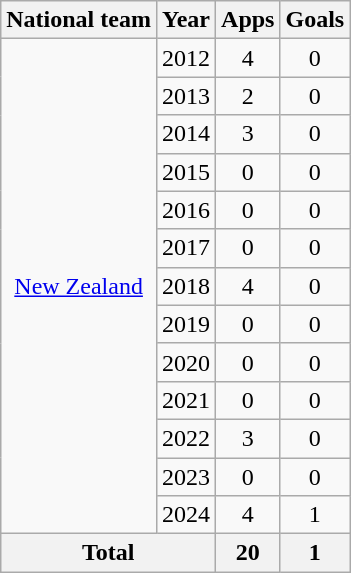<table class="wikitable" style="text-align: center;">
<tr>
<th>National team</th>
<th>Year</th>
<th>Apps</th>
<th>Goals</th>
</tr>
<tr>
<td rowspan="13"><a href='#'>New Zealand</a></td>
<td>2012</td>
<td>4</td>
<td>0</td>
</tr>
<tr>
<td>2013</td>
<td>2</td>
<td>0</td>
</tr>
<tr>
<td>2014</td>
<td>3</td>
<td>0</td>
</tr>
<tr>
<td>2015</td>
<td>0</td>
<td>0</td>
</tr>
<tr>
<td>2016</td>
<td>0</td>
<td>0</td>
</tr>
<tr>
<td>2017</td>
<td>0</td>
<td>0</td>
</tr>
<tr>
<td>2018</td>
<td>4</td>
<td>0</td>
</tr>
<tr>
<td>2019</td>
<td>0</td>
<td>0</td>
</tr>
<tr>
<td>2020</td>
<td>0</td>
<td>0</td>
</tr>
<tr>
<td>2021</td>
<td>0</td>
<td>0</td>
</tr>
<tr>
<td>2022</td>
<td>3</td>
<td>0</td>
</tr>
<tr>
<td>2023</td>
<td>0</td>
<td>0</td>
</tr>
<tr>
<td>2024</td>
<td>4</td>
<td>1</td>
</tr>
<tr>
<th colspan="2">Total</th>
<th>20</th>
<th>1</th>
</tr>
</table>
